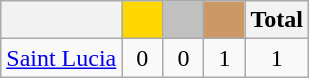<table class="wikitable">
<tr>
<th></th>
<th style="background-color:gold">        </th>
<th style="background-color:silver">      </th>
<th style="background-color:#CC9966">      </th>
<th>Total</th>
</tr>
<tr align="center">
<td> <a href='#'>Saint Lucia</a></td>
<td>0</td>
<td>0</td>
<td>1</td>
<td>1</td>
</tr>
</table>
